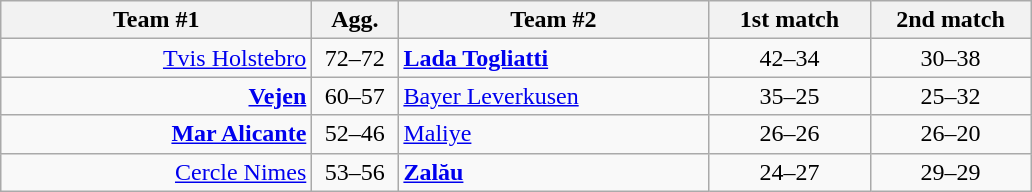<table class=wikitable style="text-align:center">
<tr>
<th width=200>Team #1</th>
<th width=50>Agg.</th>
<th width=200>Team #2</th>
<th width=100>1st match</th>
<th width=100>2nd match</th>
</tr>
<tr>
<td align=right><a href='#'>Tvis Holstebro</a> </td>
<td align=center>72–72</td>
<td align=left> <strong><a href='#'>Lada Togliatti</a></strong></td>
<td align=center>42–34</td>
<td align=center>30–38</td>
</tr>
<tr>
<td align=right><strong><a href='#'>Vejen</a></strong> </td>
<td align=center>60–57</td>
<td align=left> <a href='#'>Bayer Leverkusen</a></td>
<td align=center>35–25</td>
<td align=center>25–32</td>
</tr>
<tr>
<td align=right><strong><a href='#'>Mar Alicante</a></strong> </td>
<td align=center>52–46</td>
<td align=left> <a href='#'>Maliye</a></td>
<td align=center>26–26</td>
<td align=center>26–20</td>
</tr>
<tr>
<td align=right><a href='#'>Cercle Nimes</a> </td>
<td align=center>53–56</td>
<td align=left> <strong><a href='#'>Zalău</a></strong></td>
<td align=center>24–27</td>
<td align=center>29–29</td>
</tr>
</table>
